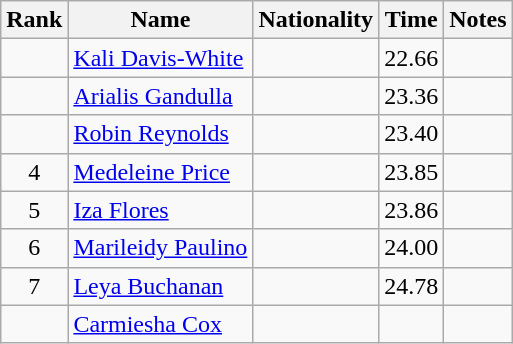<table class="wikitable sortable" style="text-align:center">
<tr>
<th>Rank</th>
<th>Name</th>
<th>Nationality</th>
<th>Time</th>
<th>Notes</th>
</tr>
<tr>
<td></td>
<td align=left><a href='#'>Kali Davis-White</a></td>
<td align=left></td>
<td>22.66</td>
<td></td>
</tr>
<tr>
<td></td>
<td align=left><a href='#'>Arialis Gandulla</a></td>
<td align=left></td>
<td>23.36</td>
<td></td>
</tr>
<tr>
<td></td>
<td align=left><a href='#'>Robin Reynolds</a></td>
<td align=left></td>
<td>23.40</td>
<td></td>
</tr>
<tr>
<td>4</td>
<td align=left><a href='#'>Medeleine Price</a></td>
<td align=left></td>
<td>23.85</td>
<td></td>
</tr>
<tr>
<td>5</td>
<td align=left><a href='#'>Iza Flores</a></td>
<td align=left></td>
<td>23.86</td>
<td></td>
</tr>
<tr>
<td>6</td>
<td align=left><a href='#'>Marileidy Paulino</a></td>
<td align=left></td>
<td>24.00</td>
<td></td>
</tr>
<tr>
<td>7</td>
<td align=left><a href='#'>Leya Buchanan</a></td>
<td align=left></td>
<td>24.78</td>
<td></td>
</tr>
<tr>
<td></td>
<td align=left><a href='#'>Carmiesha Cox</a></td>
<td align=left></td>
<td></td>
<td></td>
</tr>
</table>
